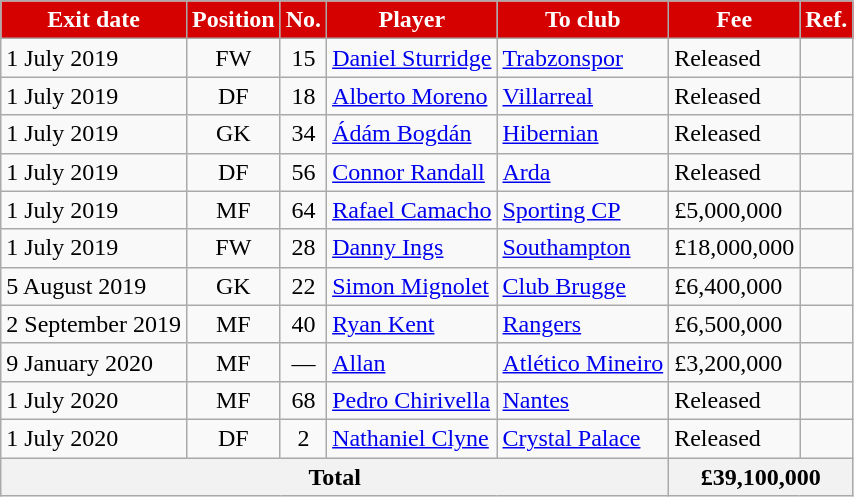<table class="wikitable sortable">
<tr>
<th style="background:#d50000; color:white;">Exit date</th>
<th style="background:#d50000; color:white;">Position</th>
<th style="background:#d50000; color:white;">No.</th>
<th style="background:#d50000; color:white;">Player</th>
<th style="background:#d50000; color:white;">To club</th>
<th style="background:#d50000; color:white;">Fee</th>
<th style="background:#d50000; color:white;">Ref.</th>
</tr>
<tr>
<td>1 July 2019</td>
<td style="text-align:center;">FW</td>
<td style="text-align:center;">15</td>
<td style="text-align:left;"> <a href='#'>Daniel Sturridge</a></td>
<td style="text-align:left;"> <a href='#'>Trabzonspor</a></td>
<td> Released</td>
<td></td>
</tr>
<tr>
<td>1 July 2019</td>
<td style="text-align:center;">DF</td>
<td style="text-align:center;">18</td>
<td style="text-align:left;"> <a href='#'>Alberto Moreno</a></td>
<td style="text-align:left;"> <a href='#'>Villarreal</a></td>
<td> Released</td>
<td></td>
</tr>
<tr>
<td>1 July 2019</td>
<td style="text-align:center;">GK</td>
<td style="text-align:center;">34</td>
<td style="text-align:left;"> <a href='#'>Ádám Bogdán</a></td>
<td style="text-align:left;"> <a href='#'>Hibernian</a></td>
<td> Released</td>
<td></td>
</tr>
<tr>
<td>1 July 2019</td>
<td style="text-align:center;">DF</td>
<td style="text-align:center;">56</td>
<td style="text-align:left;"> <a href='#'>Connor Randall</a></td>
<td style="text-align:left;"> <a href='#'>Arda</a></td>
<td> Released</td>
<td></td>
</tr>
<tr>
<td>1 July 2019</td>
<td style="text-align:center;">MF</td>
<td style="text-align:center;">64</td>
<td style="text-align:left;"> <a href='#'>Rafael Camacho</a></td>
<td style="text-align:left;"> <a href='#'>Sporting CP</a></td>
<td> £5,000,000</td>
<td></td>
</tr>
<tr>
<td>1 July 2019</td>
<td style="text-align:center;">FW</td>
<td style="text-align:center;">28</td>
<td style="text-align:left;"> <a href='#'>Danny Ings</a></td>
<td style="text-align:left;"> <a href='#'>Southampton</a></td>
<td> £18,000,000</td>
<td></td>
</tr>
<tr>
<td>5 August 2019</td>
<td style="text-align:center;">GK</td>
<td style="text-align:center;">22</td>
<td style="text-align:left;"> <a href='#'>Simon Mignolet</a></td>
<td style="text-align:left;"> <a href='#'>Club Brugge</a></td>
<td> £6,400,000</td>
<td></td>
</tr>
<tr>
<td>2 September 2019</td>
<td style="text-align:center;">MF</td>
<td style="text-align:center;">40</td>
<td style="text-align:left;"> <a href='#'>Ryan Kent</a></td>
<td style="text-align:left;"> <a href='#'>Rangers</a></td>
<td> £6,500,000</td>
<td></td>
</tr>
<tr>
<td>9 January 2020</td>
<td style="text-align:center;">MF</td>
<td style="text-align:center;">—</td>
<td style="text-align:left;"> <a href='#'>Allan</a></td>
<td style="text-align:left;"> <a href='#'>Atlético Mineiro</a></td>
<td> £3,200,000</td>
<td></td>
</tr>
<tr>
<td>1 July 2020</td>
<td style="text-align:center;">MF</td>
<td style="text-align:center;">68</td>
<td style="text-align:left;"> <a href='#'>Pedro Chirivella</a></td>
<td style="text-align:left;"> <a href='#'>Nantes</a></td>
<td>Released</td>
<td></td>
</tr>
<tr>
<td>1 July 2020</td>
<td style="text-align:center;">DF</td>
<td style="text-align:center;">2</td>
<td style="text-align:left;"> <a href='#'>Nathaniel Clyne</a></td>
<td style="text-align:left;"> <a href='#'>Crystal Palace</a></td>
<td>Released</td>
<td></td>
</tr>
<tr>
<th colspan="5">Total</th>
<th colspan="2">£39,100,000</th>
</tr>
</table>
